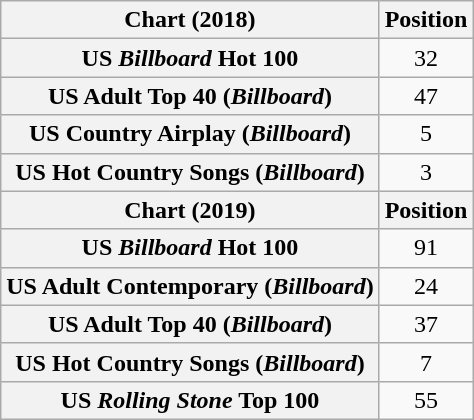<table class="wikitable sortable plainrowheaders" style="text-align:center">
<tr>
<th scope="col">Chart (2018)</th>
<th scope="col">Position</th>
</tr>
<tr>
<th scope="row">US <em>Billboard</em> Hot 100</th>
<td>32</td>
</tr>
<tr>
<th scope="row">US Adult Top 40 (<em>Billboard</em>)</th>
<td>47</td>
</tr>
<tr>
<th scope="row">US Country Airplay (<em>Billboard</em>)</th>
<td>5</td>
</tr>
<tr>
<th scope="row">US Hot Country Songs (<em>Billboard</em>)</th>
<td>3</td>
</tr>
<tr>
<th scope="col">Chart (2019)</th>
<th scope="col">Position</th>
</tr>
<tr>
<th scope="row">US <em>Billboard</em> Hot 100</th>
<td>91</td>
</tr>
<tr>
<th scope="row">US Adult Contemporary (<em>Billboard</em>)</th>
<td>24</td>
</tr>
<tr>
<th scope="row">US Adult Top 40 (<em>Billboard</em>)</th>
<td>37</td>
</tr>
<tr>
<th scope="row">US Hot Country Songs (<em>Billboard</em>)</th>
<td>7</td>
</tr>
<tr>
<th scope="row">US <em>Rolling Stone</em> Top 100</th>
<td>55</td>
</tr>
</table>
